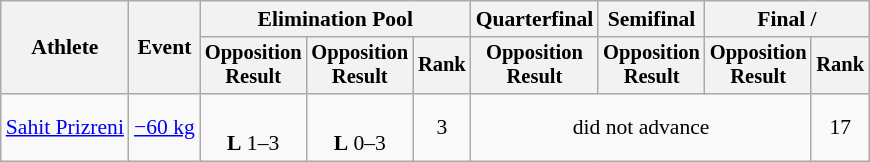<table class="wikitable" style="font-size:90%">
<tr>
<th rowspan="2">Athlete</th>
<th rowspan="2">Event</th>
<th colspan=3>Elimination Pool</th>
<th>Quarterfinal</th>
<th>Semifinal</th>
<th colspan=2>Final / </th>
</tr>
<tr style="font-size: 95%">
<th>Opposition<br>Result</th>
<th>Opposition<br>Result</th>
<th>Rank</th>
<th>Opposition<br>Result</th>
<th>Opposition<br>Result</th>
<th>Opposition<br>Result</th>
<th>Rank</th>
</tr>
<tr align=center>
<td align=left><a href='#'>Sahit Prizreni</a></td>
<td align=left><a href='#'>−60 kg</a></td>
<td><br><strong>L</strong> 1–3 <sup></sup></td>
<td><br><strong>L</strong> 0–3 <sup></sup></td>
<td>3</td>
<td colspan=3>did not advance</td>
<td>17</td>
</tr>
</table>
